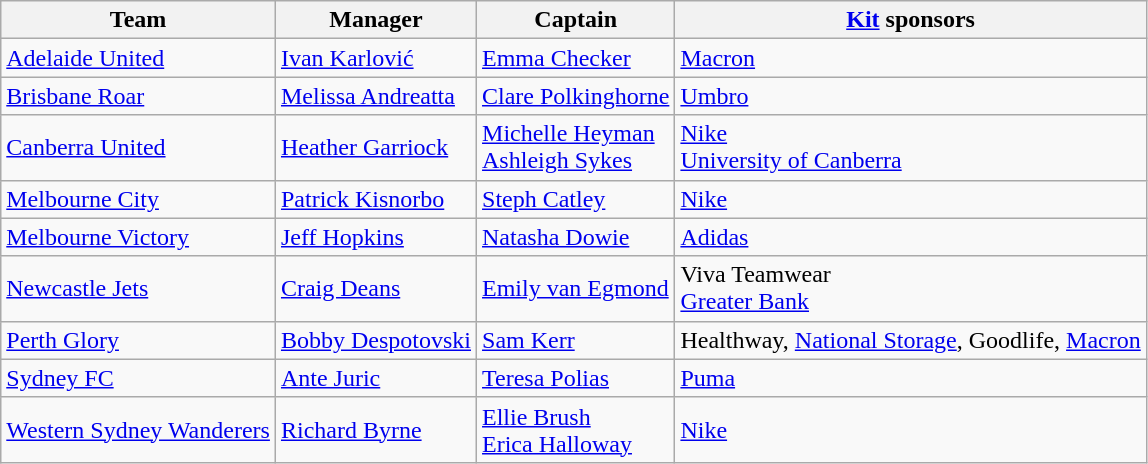<table class="wikitable sortable" style="text-align: left">
<tr>
<th>Team</th>
<th>Manager</th>
<th>Captain</th>
<th><a href='#'>Kit</a> sponsors</th>
</tr>
<tr>
<td><a href='#'>Adelaide United</a></td>
<td> <a href='#'>Ivan Karlović</a></td>
<td> <a href='#'>Emma Checker</a></td>
<td><a href='#'>Macron</a></td>
</tr>
<tr>
<td><a href='#'>Brisbane Roar</a></td>
<td> <a href='#'>Melissa Andreatta</a></td>
<td> <a href='#'>Clare Polkinghorne</a></td>
<td><a href='#'>Umbro</a></td>
</tr>
<tr>
<td><a href='#'>Canberra United</a></td>
<td> <a href='#'>Heather Garriock</a></td>
<td> <a href='#'>Michelle Heyman</a> <br> <a href='#'>Ashleigh Sykes</a></td>
<td><a href='#'>Nike</a> <br><a href='#'>University of Canberra</a></td>
</tr>
<tr>
<td><a href='#'>Melbourne City</a></td>
<td> <a href='#'>Patrick Kisnorbo</a></td>
<td> <a href='#'>Steph Catley</a></td>
<td><a href='#'>Nike</a></td>
</tr>
<tr>
<td><a href='#'>Melbourne Victory</a></td>
<td> <a href='#'>Jeff Hopkins</a></td>
<td> <a href='#'>Natasha Dowie</a></td>
<td><a href='#'>Adidas</a></td>
</tr>
<tr>
<td><a href='#'>Newcastle Jets</a></td>
<td> <a href='#'>Craig Deans</a></td>
<td> <a href='#'>Emily van Egmond</a></td>
<td>Viva Teamwear <br><a href='#'>Greater Bank</a></td>
</tr>
<tr>
<td><a href='#'>Perth Glory</a></td>
<td> <a href='#'>Bobby Despotovski</a></td>
<td> <a href='#'>Sam Kerr</a></td>
<td>Healthway, <a href='#'>National Storage</a>, Goodlife, <a href='#'>Macron</a></td>
</tr>
<tr>
<td><a href='#'>Sydney FC</a></td>
<td> <a href='#'>Ante Juric</a></td>
<td> <a href='#'>Teresa Polias</a></td>
<td><a href='#'>Puma</a></td>
</tr>
<tr>
<td><a href='#'>Western Sydney Wanderers</a></td>
<td> <a href='#'>Richard Byrne</a></td>
<td> <a href='#'>Ellie Brush</a> <br> <a href='#'>Erica Halloway</a></td>
<td><a href='#'>Nike</a></td>
</tr>
</table>
